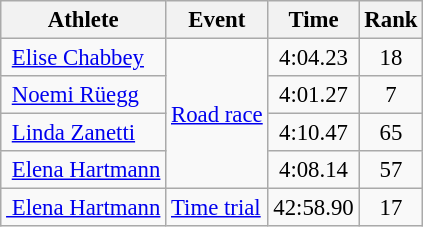<table class=wikitable style=font-size:95%;text-align:center>
<tr>
<th>Athlete</th>
<th>Event</th>
<th>Time</th>
<th>Rank</th>
</tr>
<tr align=center>
<td align=left> <a href='#'>Elise Chabbey</a></td>
<td align=center rowspan=4><a href='#'>Road race</a></td>
<td>4:04.23</td>
<td>18</td>
</tr>
<tr align=center>
<td align=left> <a href='#'>Noemi Rüegg</a></td>
<td>4:01.27</td>
<td>7</td>
</tr>
<tr align=center>
<td align=left> <a href='#'>Linda Zanetti</a></td>
<td>4:10.47</td>
<td>65</td>
</tr>
<tr align=center>
<td align=left> <a href='#'>Elena Hartmann</a></td>
<td>4:08.14</td>
<td>57</td>
</tr>
<tr align=center>
<td align=left><a href='#'> Elena Hartmann</a></td>
<td align=left><a href='#'>Time trial</a></td>
<td>42:58.90</td>
<td>17</td>
</tr>
</table>
